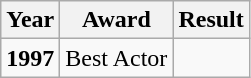<table class="wikitable">
<tr>
<th>Year</th>
<th>Award</th>
<th>Result</th>
</tr>
<tr>
<td><strong>1997</strong></td>
<td>Best Actor</td>
<td></td>
</tr>
</table>
